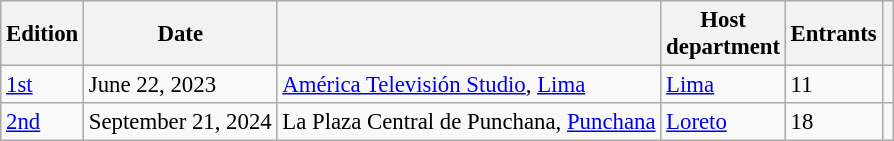<table class="wikitable col1center col4center col5center col6center" style="font-size:95%;">
<tr>
<th>Edition</th>
<th>Date</th>
<th></th>
<th>Host<br>department</th>
<th>Entrants</th>
<th></th>
</tr>
<tr>
<td><a href='#'>1st</a></td>
<td>June 22, 2023</td>
<td><a href='#'>América Televisión Studio</a>, <a href='#'>Lima</a></td>
<td><a href='#'>Lima</a></td>
<td>11</td>
<td></td>
</tr>
<tr>
<td><a href='#'>2nd</a></td>
<td>September 21, 2024</td>
<td>La Plaza Central de Punchana, <a href='#'>Punchana</a></td>
<td><a href='#'>Loreto</a></td>
<td>18</td>
<td></td>
</tr>
</table>
